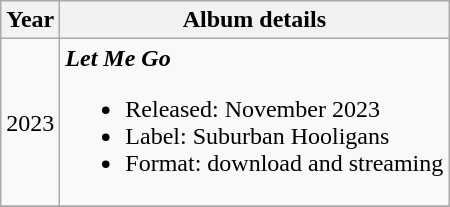<table class ="wikitable">
<tr>
<th>Year</th>
<th>Album details</th>
</tr>
<tr>
<td>2023</td>
<td><strong><em>Let Me Go</em></strong><br><ul><li>Released: November 2023</li><li>Label: Suburban Hooligans</li><li>Format: download and streaming</li></ul></td>
</tr>
<tr>
</tr>
</table>
